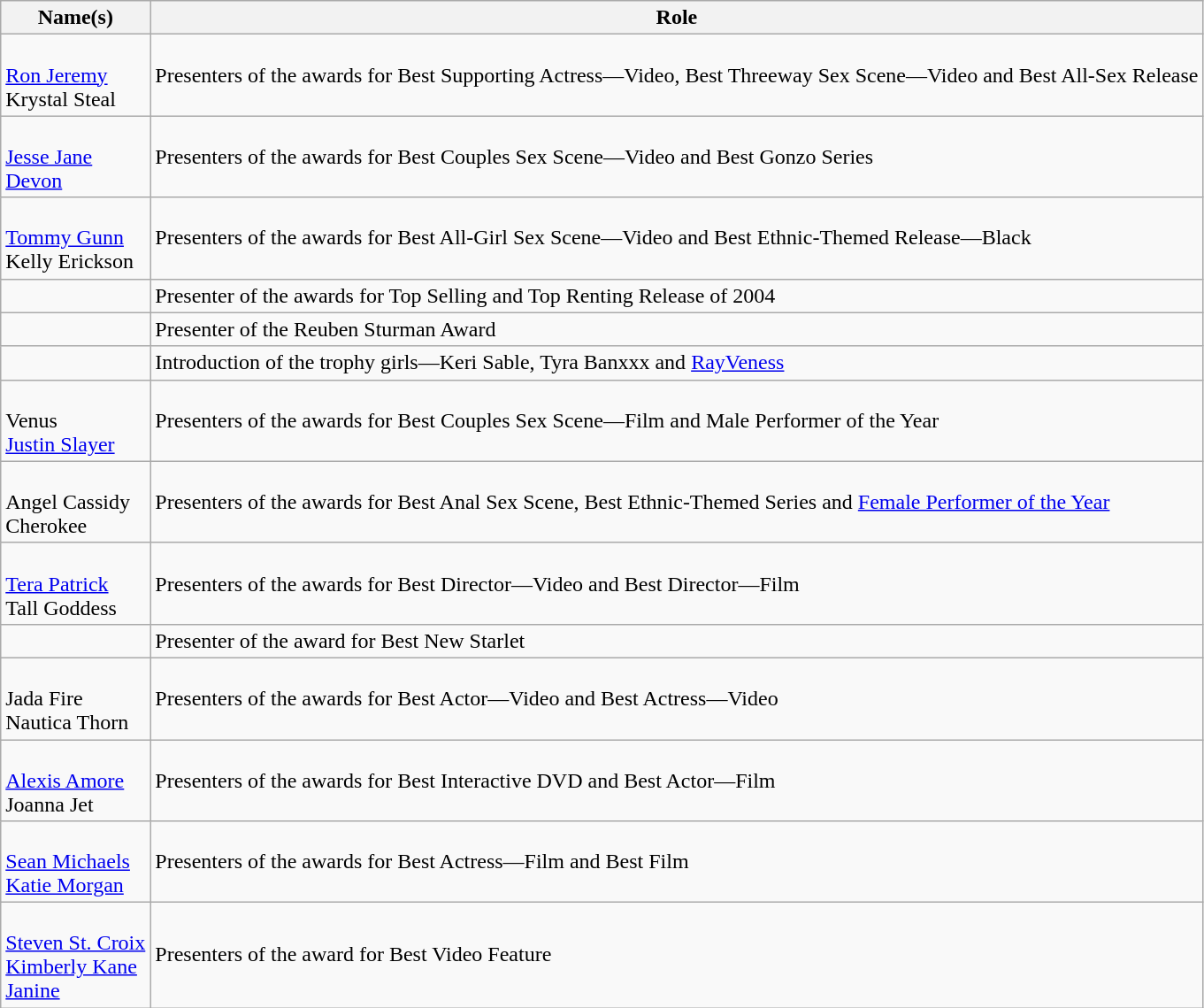<table class="wikitable sortable">
<tr>
<th>Name(s)</th>
<th>Role</th>
</tr>
<tr>
<td><br><a href='#'>Ron Jeremy</a><br>Krystal Steal</td>
<td>Presenters of the awards for Best Supporting Actress—Video, Best Threeway Sex Scene—Video and Best All-Sex Release</td>
</tr>
<tr>
<td><br><a href='#'>Jesse Jane</a><br><a href='#'>Devon</a></td>
<td>Presenters of the awards for Best Couples Sex Scene—Video and Best Gonzo Series</td>
</tr>
<tr>
<td><br><a href='#'>Tommy Gunn</a><br>Kelly Erickson</td>
<td>Presenters of the awards for Best All-Girl Sex Scene—Video and Best Ethnic-Themed Release—Black</td>
</tr>
<tr>
<td></td>
<td>Presenter of the awards for Top Selling and Top Renting Release of 2004</td>
</tr>
<tr>
<td></td>
<td>Presenter of the Reuben Sturman Award</td>
</tr>
<tr>
<td></td>
<td>Introduction of the trophy girls—Keri Sable, Tyra Banxxx and <a href='#'>RayVeness</a></td>
</tr>
<tr>
<td><br>Venus<br><a href='#'>Justin Slayer</a></td>
<td>Presenters of the awards for Best Couples Sex Scene—Film and Male Performer of the Year</td>
</tr>
<tr>
<td><br>Angel Cassidy<br>Cherokee</td>
<td>Presenters of the awards for Best Anal Sex Scene, Best Ethnic-Themed Series and <a href='#'>Female Performer of the Year</a></td>
</tr>
<tr>
<td><br><a href='#'>Tera Patrick</a><br>Tall Goddess</td>
<td>Presenters of the awards for Best Director—Video and Best Director—Film</td>
</tr>
<tr>
<td></td>
<td>Presenter of the award for Best New Starlet</td>
</tr>
<tr>
<td><br>Jada Fire<br>Nautica Thorn</td>
<td>Presenters of the awards for Best Actor—Video and Best Actress—Video</td>
</tr>
<tr>
<td><br><a href='#'>Alexis Amore</a><br>Joanna Jet</td>
<td>Presenters of the awards for Best Interactive DVD and Best Actor—Film</td>
</tr>
<tr>
<td><br><a href='#'>Sean Michaels</a><br><a href='#'>Katie Morgan</a></td>
<td>Presenters of the awards for Best Actress—Film and Best Film</td>
</tr>
<tr>
<td><br><a href='#'>Steven St. Croix</a><br><a href='#'>Kimberly Kane</a><br><a href='#'>Janine</a></td>
<td>Presenters of the award for Best Video Feature</td>
</tr>
</table>
